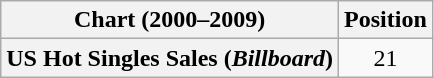<table class="wikitable plainrowheaders" style="text-align:center">
<tr>
<th>Chart (2000–2009)</th>
<th>Position</th>
</tr>
<tr>
<th scope="row">US Hot Singles Sales (<em>Billboard</em>)</th>
<td>21</td>
</tr>
</table>
